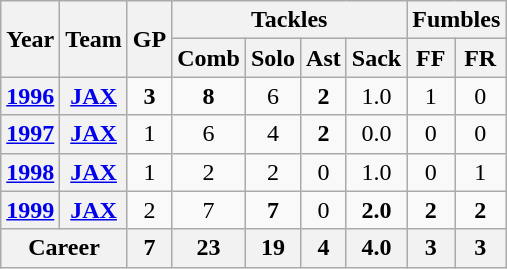<table class="wikitable" style="text-align:center">
<tr>
<th rowspan="2">Year</th>
<th rowspan="2">Team</th>
<th rowspan="2">GP</th>
<th colspan="4">Tackles</th>
<th colspan="2">Fumbles</th>
</tr>
<tr>
<th>Comb</th>
<th>Solo</th>
<th>Ast</th>
<th>Sack</th>
<th>FF</th>
<th>FR</th>
</tr>
<tr>
<th><a href='#'>1996</a></th>
<th><a href='#'>JAX</a></th>
<td><strong>3</strong></td>
<td><strong>8</strong></td>
<td>6</td>
<td><strong>2</strong></td>
<td>1.0</td>
<td>1</td>
<td>0</td>
</tr>
<tr>
<th><a href='#'>1997</a></th>
<th><a href='#'>JAX</a></th>
<td>1</td>
<td>6</td>
<td>4</td>
<td><strong>2</strong></td>
<td>0.0</td>
<td>0</td>
<td>0</td>
</tr>
<tr>
<th><a href='#'>1998</a></th>
<th><a href='#'>JAX</a></th>
<td>1</td>
<td>2</td>
<td>2</td>
<td>0</td>
<td>1.0</td>
<td>0</td>
<td>1</td>
</tr>
<tr>
<th><a href='#'>1999</a></th>
<th><a href='#'>JAX</a></th>
<td>2</td>
<td>7</td>
<td><strong>7</strong></td>
<td>0</td>
<td><strong>2.0</strong></td>
<td><strong>2</strong></td>
<td><strong>2</strong></td>
</tr>
<tr>
<th colspan="2">Career</th>
<th>7</th>
<th>23</th>
<th>19</th>
<th>4</th>
<th>4.0</th>
<th>3</th>
<th>3</th>
</tr>
</table>
